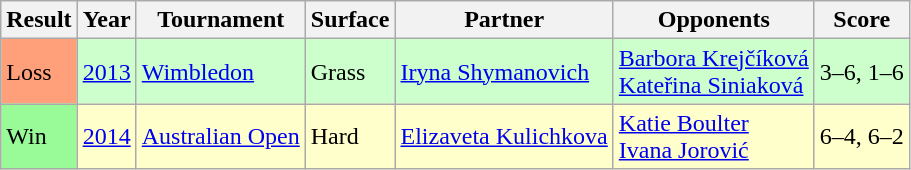<table class="sortable wikitable">
<tr>
<th>Result</th>
<th>Year</th>
<th>Tournament</th>
<th>Surface</th>
<th>Partner</th>
<th>Opponents</th>
<th class="unsortable">Score</th>
</tr>
<tr style="background:#cfc;">
<td style="background:#ffa07a;">Loss</td>
<td><a href='#'>2013</a></td>
<td><a href='#'>Wimbledon</a></td>
<td>Grass</td>
<td> <a href='#'>Iryna Shymanovich</a></td>
<td> <a href='#'>Barbora Krejčíková</a> <br>  <a href='#'>Kateřina Siniaková</a></td>
<td>3–6, 1–6</td>
</tr>
<tr style="background:#ffc;">
<td style="background:#98fb98;">Win</td>
<td><a href='#'>2014</a></td>
<td><a href='#'>Australian Open</a></td>
<td>Hard</td>
<td> <a href='#'>Elizaveta Kulichkova</a></td>
<td> <a href='#'>Katie Boulter</a> <br>  <a href='#'>Ivana Jorović</a></td>
<td>6–4, 6–2</td>
</tr>
</table>
